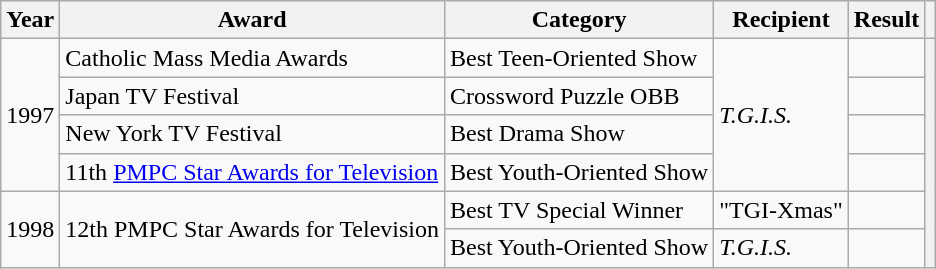<table class="wikitable">
<tr>
<th>Year</th>
<th>Award</th>
<th>Category</th>
<th>Recipient</th>
<th>Result</th>
<th></th>
</tr>
<tr>
<td rowspan=4>1997</td>
<td>Catholic Mass Media Awards</td>
<td>Best Teen-Oriented Show</td>
<td rowspan=4><em>T.G.I.S.</em></td>
<td></td>
<th rowspan=6></th>
</tr>
<tr>
<td>Japan TV Festival</td>
<td>Crossword Puzzle OBB</td>
<td></td>
</tr>
<tr>
<td>New York TV Festival</td>
<td>Best Drama Show</td>
<td></td>
</tr>
<tr>
<td>11th <a href='#'>PMPC Star Awards for Television</a></td>
<td>Best Youth-Oriented Show</td>
<td></td>
</tr>
<tr>
<td rowspan=2>1998</td>
<td rowspan=2>12th PMPC Star Awards for Television</td>
<td>Best TV Special Winner</td>
<td>"TGI-Xmas"</td>
<td></td>
</tr>
<tr>
<td>Best Youth-Oriented Show</td>
<td><em>T.G.I.S.</em></td>
<td></td>
</tr>
</table>
